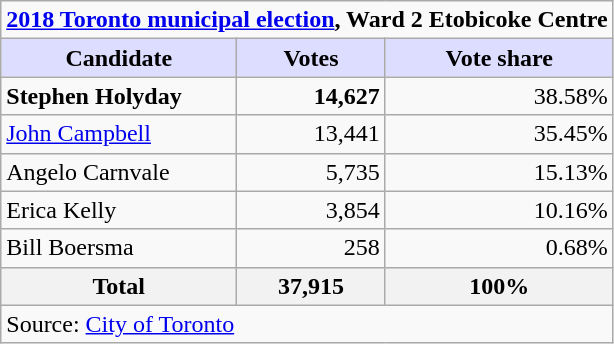<table class="wikitable plainrowheaders">
<tr>
<td colspan="3"><strong><a href='#'>2018 Toronto municipal election</a>, Ward 2 Etobicoke Centre</strong></td>
</tr>
<tr>
<th scope="col" style="background:#ddf; width:150px;">Candidate</th>
<th scope="col" style="background:#ddf;">Votes</th>
<th scope="col" style="background:#ddf;">Vote share</th>
</tr>
<tr>
<td scope="row"><strong>Stephen Holyday</strong></td>
<td align="right"><strong>14,627</strong></td>
<td align="right">38.58%</td>
</tr>
<tr>
<td scope="row"><a href='#'>John Campbell</a></td>
<td align="right">13,441</td>
<td align="right">35.45%</td>
</tr>
<tr>
<td scope="row">Angelo Carnvale</td>
<td align="right">5,735</td>
<td align="right">15.13%</td>
</tr>
<tr>
<td scope="row">Erica Kelly</td>
<td align="right">3,854</td>
<td align="right">10.16%</td>
</tr>
<tr>
<td>Bill Boersma</td>
<td align="right">258</td>
<td align="right">0.68%</td>
</tr>
<tr>
<th scope="row"><strong>Total</strong></th>
<th align="right">37,915</th>
<th align="right">100%</th>
</tr>
<tr>
<td colspan="3">Source: <a href='#'>City of Toronto</a></td>
</tr>
</table>
